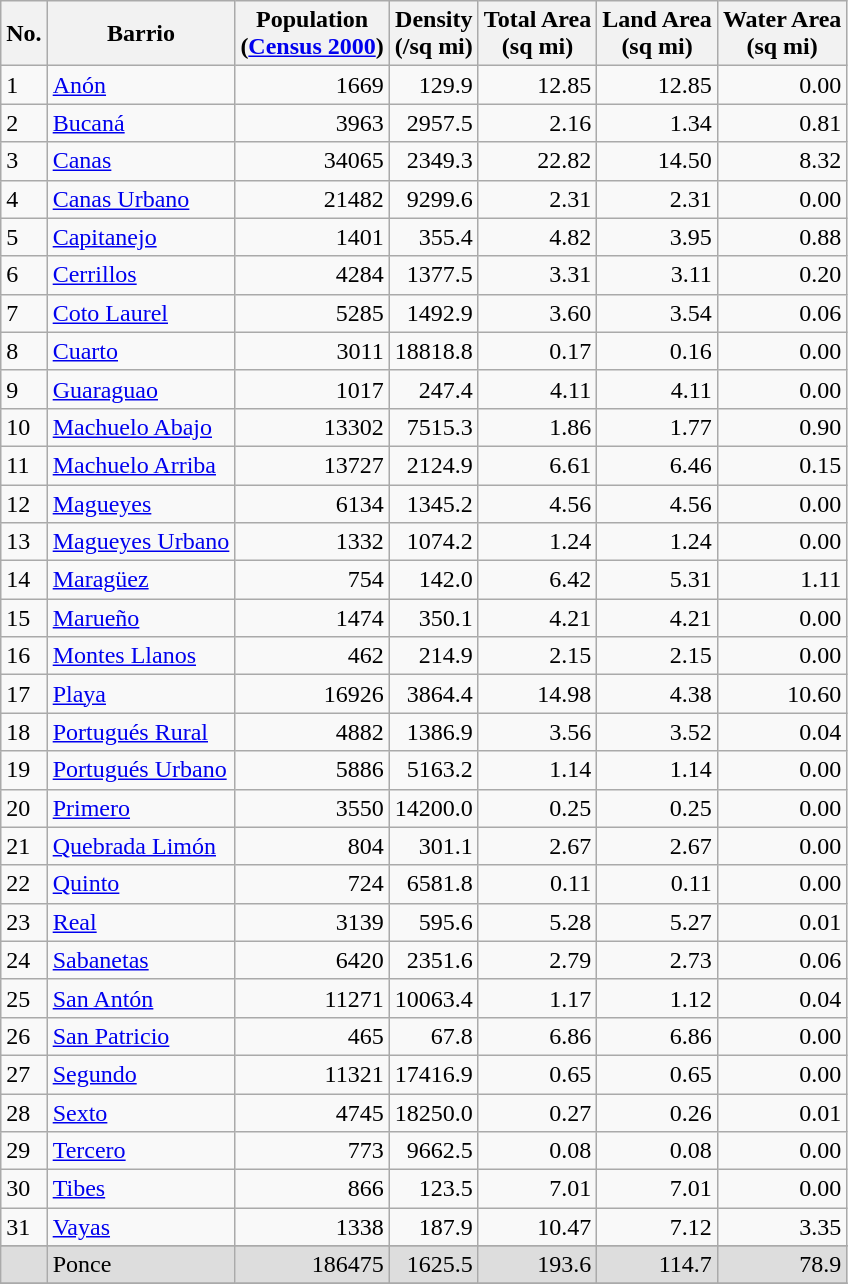<table class="wikitable sortable">
<tr>
<th>No.</th>
<th>Barrio</th>
<th>Population<br>(<a href='#'>Census 2000</a>)</th>
<th>Density<br>(/sq mi)</th>
<th>Total Area<br>(sq mi)</th>
<th>Land Area<br>(sq mi)</th>
<th>Water Area<br>(sq mi)</th>
</tr>
<tr>
<td>1</td>
<td><a href='#'>Anón</a></td>
<td align="right">1669</td>
<td align="right">129.9</td>
<td align="right">12.85</td>
<td align="right">12.85</td>
<td align="right">0.00</td>
</tr>
<tr>
<td>2</td>
<td><a href='#'>Bucaná</a></td>
<td align="right">3963</td>
<td align="right">2957.5</td>
<td align="right">2.16</td>
<td align="right">1.34</td>
<td align="right">0.81</td>
</tr>
<tr>
<td>3</td>
<td><a href='#'>Canas</a></td>
<td align="right">34065</td>
<td align="right">2349.3</td>
<td align="right">22.82</td>
<td align="right">14.50</td>
<td align="right">8.32</td>
</tr>
<tr>
<td>4</td>
<td><a href='#'>Canas Urbano</a></td>
<td align="right">21482</td>
<td align="right">9299.6</td>
<td align="right">2.31</td>
<td align="right">2.31</td>
<td align="right">0.00</td>
</tr>
<tr>
<td>5</td>
<td><a href='#'>Capitanejo</a></td>
<td align="right">1401</td>
<td align="right">355.4</td>
<td align="right">4.82</td>
<td align="right">3.95</td>
<td align="right">0.88</td>
</tr>
<tr>
<td>6</td>
<td><a href='#'>Cerrillos</a></td>
<td align="right">4284</td>
<td align="right">1377.5</td>
<td align="right">3.31</td>
<td align="right">3.11</td>
<td align="right">0.20</td>
</tr>
<tr>
<td>7</td>
<td><a href='#'>Coto Laurel</a></td>
<td align="right">5285</td>
<td align="right">1492.9</td>
<td align="right">3.60</td>
<td align="right">3.54</td>
<td align="right">0.06</td>
</tr>
<tr>
<td>8</td>
<td><a href='#'>Cuarto</a></td>
<td align="right">3011</td>
<td align="right">18818.8</td>
<td align="right">0.17</td>
<td align="right">0.16</td>
<td align="right">0.00</td>
</tr>
<tr>
<td>9</td>
<td><a href='#'>Guaraguao</a></td>
<td align="right">1017</td>
<td align="right">247.4</td>
<td align="right">4.11</td>
<td align="right">4.11</td>
<td align="right">0.00</td>
</tr>
<tr>
<td>10</td>
<td><a href='#'>Machuelo Abajo</a></td>
<td align="right">13302</td>
<td align="right">7515.3</td>
<td align="right">1.86</td>
<td align="right">1.77</td>
<td align="right">0.90</td>
</tr>
<tr>
<td>11</td>
<td><a href='#'>Machuelo Arriba</a></td>
<td align="right">13727</td>
<td align="right">2124.9</td>
<td align="right">6.61</td>
<td align="right">6.46</td>
<td align="right">0.15</td>
</tr>
<tr>
<td>12</td>
<td><a href='#'>Magueyes</a></td>
<td align="right">6134</td>
<td align="right">1345.2</td>
<td align="right">4.56</td>
<td align="right">4.56</td>
<td align="right">0.00</td>
</tr>
<tr>
<td>13</td>
<td><a href='#'>Magueyes Urbano</a></td>
<td align="right">1332</td>
<td align="right">1074.2</td>
<td align="right">1.24</td>
<td align="right">1.24</td>
<td align="right">0.00</td>
</tr>
<tr>
<td>14</td>
<td><a href='#'>Maragüez</a></td>
<td align="right">754</td>
<td align="right">142.0</td>
<td align="right">6.42</td>
<td align="right">5.31</td>
<td align="right">1.11</td>
</tr>
<tr>
<td>15</td>
<td><a href='#'>Marueño</a></td>
<td align="right">1474</td>
<td align="right">350.1</td>
<td align="right">4.21</td>
<td align="right">4.21</td>
<td align="right">0.00</td>
</tr>
<tr>
<td>16</td>
<td><a href='#'>Montes Llanos</a></td>
<td align="right">462</td>
<td align="right">214.9</td>
<td align="right">2.15</td>
<td align="right">2.15</td>
<td align="right">0.00</td>
</tr>
<tr>
<td>17</td>
<td><a href='#'>Playa</a></td>
<td align="right">16926</td>
<td align="right">3864.4</td>
<td align="right">14.98</td>
<td align="right">4.38</td>
<td align="right">10.60</td>
</tr>
<tr>
<td>18</td>
<td><a href='#'>Portugués Rural</a></td>
<td align="right">4882</td>
<td align="right">1386.9</td>
<td align="right">3.56</td>
<td align="right">3.52</td>
<td align="right">0.04</td>
</tr>
<tr>
<td>19</td>
<td><a href='#'>Portugués Urbano</a></td>
<td align="right">5886</td>
<td align="right">5163.2</td>
<td align="right">1.14</td>
<td align="right">1.14</td>
<td align="right">0.00</td>
</tr>
<tr>
<td>20</td>
<td><a href='#'>Primero</a></td>
<td align="right">3550</td>
<td align="right">14200.0</td>
<td align="right">0.25</td>
<td align="right">0.25</td>
<td align="right">0.00</td>
</tr>
<tr>
<td>21</td>
<td><a href='#'>Quebrada Limón</a></td>
<td align="right">804</td>
<td align="right">301.1</td>
<td align="right">2.67</td>
<td align="right">2.67</td>
<td align="right">0.00</td>
</tr>
<tr>
<td>22</td>
<td><a href='#'>Quinto</a></td>
<td align="right">724</td>
<td align="right">6581.8</td>
<td align="right">0.11</td>
<td align="right">0.11</td>
<td align="right">0.00</td>
</tr>
<tr>
<td>23</td>
<td><a href='#'>Real</a></td>
<td align="right">3139</td>
<td align="right">595.6</td>
<td align="right">5.28</td>
<td align="right">5.27</td>
<td align="right">0.01</td>
</tr>
<tr>
<td>24</td>
<td><a href='#'>Sabanetas</a></td>
<td align="right">6420</td>
<td align="right">2351.6</td>
<td align="right">2.79</td>
<td align="right">2.73</td>
<td align="right">0.06</td>
</tr>
<tr>
<td>25</td>
<td><a href='#'>San Antón</a></td>
<td align="right">11271</td>
<td align="right">10063.4</td>
<td align="right">1.17</td>
<td align="right">1.12</td>
<td align="right">0.04</td>
</tr>
<tr>
<td>26</td>
<td><a href='#'>San Patricio</a></td>
<td align="right">465</td>
<td align="right">67.8</td>
<td align="right">6.86</td>
<td align="right">6.86</td>
<td align="right">0.00</td>
</tr>
<tr>
<td>27</td>
<td><a href='#'>Segundo</a></td>
<td align="right">11321</td>
<td align="right">17416.9</td>
<td align="right">0.65</td>
<td align="right">0.65</td>
<td align="right">0.00</td>
</tr>
<tr>
<td>28</td>
<td><a href='#'>Sexto</a></td>
<td align="right">4745</td>
<td align="right">18250.0</td>
<td align="right">0.27</td>
<td align="right">0.26</td>
<td align="right">0.01</td>
</tr>
<tr>
<td>29</td>
<td><a href='#'>Tercero</a></td>
<td align="right">773</td>
<td align="right">9662.5</td>
<td align="right">0.08</td>
<td align="right">0.08</td>
<td align="right">0.00</td>
</tr>
<tr>
<td>30</td>
<td><a href='#'>Tibes</a></td>
<td align="right">866</td>
<td align="right">123.5</td>
<td align="right">7.01</td>
<td align="right">7.01</td>
<td align="right">0.00</td>
</tr>
<tr>
<td>31</td>
<td><a href='#'>Vayas</a></td>
<td align="right">1338</td>
<td align="right">187.9</td>
<td align="right">10.47</td>
<td align="right">7.12</td>
<td align="right">3.35</td>
</tr>
<tr>
</tr>
<tr style="background: #DDDDDD;" class="sortbottom">
<td> </td>
<td>Ponce</td>
<td align="right">186475</td>
<td align="right">1625.5</td>
<td align="right">193.6</td>
<td align="right">114.7</td>
<td align="right">78.9</td>
</tr>
<tr bgcolor=#ffffff class="sortbottom">
</tr>
</table>
